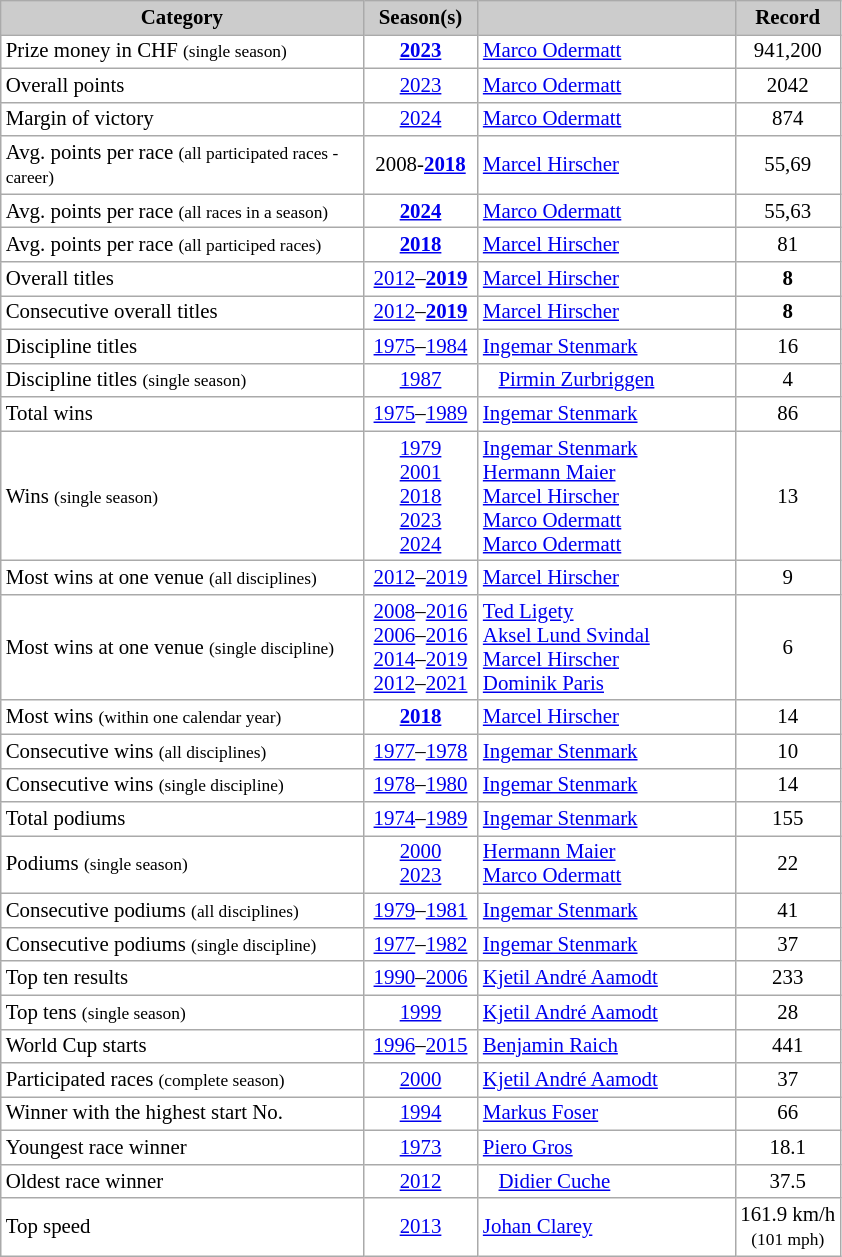<table class="wikitable sortable" style="font-size:87%; text-align:left; border:grey solid 1px; border-collapse:collapse; background:#ffffff">
<tr style="background:#ccc; text-align:center;">
<th style="background-color: #ccc;" width="235">Category</th>
<th style="background-color: #ccc;" width="70">Season(s)</th>
<th style="background-color: #ccc;" width="165"></th>
<th style="background-color: #ccc;" width="50">Record</th>
</tr>
<tr>
<td>Prize money in CHF <small>(single season)</small></td>
<td align=center><strong><a href='#'>2023</a> </strong></td>
<td> <a href='#'>Marco Odermatt</a></td>
<td align=center>941,200</td>
</tr>
<tr>
<td>Overall points</td>
<td align=center><a href='#'>2023</a></td>
<td> <a href='#'>Marco Odermatt</a></td>
<td align=center>2042</td>
</tr>
<tr>
<td>Margin of victory</td>
<td align=center><a href='#'>2024</a></td>
<td> <a href='#'>Marco Odermatt</a></td>
<td align=center>874</td>
</tr>
<tr>
<td>Avg. points per race <small>(all participated races - career)</small></td>
<td align=center>2008-<strong><a href='#'>2018</a> </strong></td>
<td> <a href='#'>Marcel Hirscher</a></td>
<td align=center>55,69</td>
</tr>
<tr>
<td>Avg. points per race <small>(all races in a season)</small></td>
<td align=center><strong><a href='#'>2024</a> </strong></td>
<td> <a href='#'>Marco Odermatt</a></td>
<td align=center>55,63</td>
</tr>
<tr>
<td>Avg. points per race <small>(all participed races)</small></td>
<td align=center><strong><a href='#'>2018</a> </strong></td>
<td> <a href='#'>Marcel Hirscher</a></td>
<td align=center>81</td>
</tr>
<tr>
<td>Overall titles</td>
<td align=center><a href='#'>2012</a>–<strong><a href='#'>2019</a> </strong></td>
<td> <a href='#'>Marcel Hirscher</a></td>
<td align=center><strong>8</strong></td>
</tr>
<tr>
<td>Consecutive overall titles</td>
<td align=center><a href='#'>2012</a>–<strong><a href='#'>2019</a> </strong></td>
<td> <a href='#'>Marcel Hirscher</a></td>
<td align=center><strong>8</strong></td>
</tr>
<tr>
<td>Discipline titles</td>
<td align=center><a href='#'>1975</a>–<a href='#'>1984</a></td>
<td> <a href='#'>Ingemar Stenmark</a></td>
<td align=center>16</td>
</tr>
<tr>
<td>Discipline titles <small>(single season)</small></td>
<td align=center><a href='#'>1987</a></td>
<td>   <a href='#'>Pirmin Zurbriggen</a></td>
<td align=center>4</td>
</tr>
<tr>
<td>Total wins</td>
<td align=center><a href='#'>1975</a>–<a href='#'>1989</a></td>
<td> <a href='#'>Ingemar Stenmark</a></td>
<td align=center>86</td>
</tr>
<tr>
<td>Wins <small>(single season)</small></td>
<td align=center><a href='#'>1979</a><br> <a href='#'>2001</a><br> <a href='#'>2018</a> <br> <a href='#'>2023</a> <br> <a href='#'>2024</a></td>
<td> <a href='#'>Ingemar Stenmark</a><br> <a href='#'>Hermann Maier</a><br> <a href='#'>Marcel Hirscher</a><br> <a href='#'>Marco Odermatt</a> <br> <a href='#'>Marco Odermatt</a></td>
<td align=center>13</td>
</tr>
<tr>
<td>Most wins at one venue <small>(all disciplines)</small></td>
<td align=center><a href='#'>2012</a>–<a href='#'>2019</a></td>
<td> <a href='#'>Marcel Hirscher</a></td>
<td align=center>9</td>
</tr>
<tr>
<td>Most wins at one venue <small>(single discipline)</small></td>
<td align=center><a href='#'>2008</a>–<a href='#'>2016</a><br> <a href='#'>2006</a>–<a href='#'>2016</a><br> <a href='#'>2014</a>–<a href='#'>2019</a> <a href='#'>2012</a>–<a href='#'>2021</a><br></td>
<td> <a href='#'>Ted Ligety</a> <br> <a href='#'>Aksel Lund Svindal</a> <br> <a href='#'>Marcel Hirscher</a> <br> <a href='#'>Dominik Paris</a></td>
<td align=center>6</td>
</tr>
<tr>
<td>Most wins <small>(within one calendar year)</small></td>
<td align=center><strong><a href='#'>2018</a> </strong></td>
<td> <a href='#'>Marcel Hirscher</a></td>
<td align=center>14</td>
</tr>
<tr>
<td>Consecutive wins <small>(all disciplines)</small></td>
<td align=center><a href='#'>1977</a>–<a href='#'>1978</a></td>
<td> <a href='#'>Ingemar Stenmark</a></td>
<td align=center>10</td>
</tr>
<tr>
<td>Consecutive wins <small>(single discipline)</small></td>
<td align=center><a href='#'>1978</a>–<a href='#'>1980</a></td>
<td> <a href='#'>Ingemar Stenmark</a></td>
<td align=center>14</td>
</tr>
<tr>
<td>Total podiums</td>
<td align=center><a href='#'>1974</a>–<a href='#'>1989</a></td>
<td> <a href='#'>Ingemar Stenmark</a></td>
<td align=center>155</td>
</tr>
<tr>
<td>Podiums <small>(single season)</small></td>
<td align=center><a href='#'>2000</a> <br> <a href='#'>2023</a></td>
<td> <a href='#'>Hermann Maier</a> <br> <a href='#'>Marco Odermatt</a></td>
<td align=center>22</td>
</tr>
<tr>
<td>Consecutive podiums <small>(all disciplines)</small></td>
<td align=center><a href='#'>1979</a>–<a href='#'>1981</a></td>
<td> <a href='#'>Ingemar Stenmark</a></td>
<td align=center>41</td>
</tr>
<tr>
<td>Consecutive podiums <small>(single discipline)</small></td>
<td align=center><a href='#'>1977</a>–<a href='#'>1982</a></td>
<td> <a href='#'>Ingemar Stenmark</a></td>
<td align=center>37</td>
</tr>
<tr>
<td>Top ten results</td>
<td align=center><a href='#'>1990</a>–<a href='#'>2006</a></td>
<td> <a href='#'>Kjetil André Aamodt</a></td>
<td align=center>233</td>
</tr>
<tr>
<td>Top tens <small>(single season)</small></td>
<td align=center><a href='#'>1999</a></td>
<td> <a href='#'>Kjetil André Aamodt</a></td>
<td align=center>28</td>
</tr>
<tr>
<td>World Cup starts</td>
<td align=center><a href='#'>1996</a>–<a href='#'>2015</a></td>
<td> <a href='#'>Benjamin Raich</a></td>
<td align=center>441</td>
</tr>
<tr>
<td>Participated races <small>(complete season)</small></td>
<td align=center><a href='#'>2000</a></td>
<td> <a href='#'>Kjetil André Aamodt</a></td>
<td align=center>37</td>
</tr>
<tr>
<td>Winner with the highest start No.</td>
<td align=center><a href='#'>1994</a></td>
<td> <a href='#'>Markus Foser</a></td>
<td align=center>66</td>
</tr>
<tr>
<td>Youngest race winner</td>
<td align=center><a href='#'>1973</a></td>
<td> <a href='#'>Piero Gros</a></td>
<td align=center>18.1</td>
</tr>
<tr>
<td>Oldest race winner</td>
<td align=center><a href='#'>2012</a></td>
<td>   <a href='#'>Didier Cuche</a></td>
<td align=center>37.5</td>
</tr>
<tr>
<td>Top speed</td>
<td align=center><a href='#'>2013</a></td>
<td> <a href='#'>Johan Clarey</a></td>
<td align=center>161.9 km/h<br><small>(101 mph)</small></td>
</tr>
</table>
